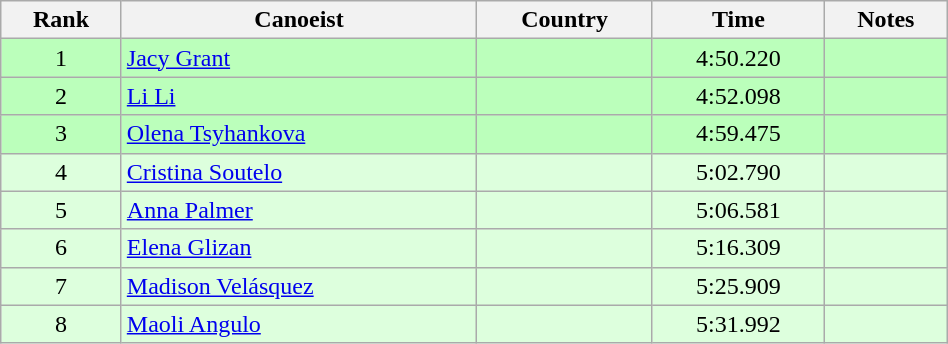<table class="wikitable" style="text-align:center;width: 50%">
<tr>
<th>Rank</th>
<th>Canoeist</th>
<th>Country</th>
<th>Time</th>
<th>Notes</th>
</tr>
<tr bgcolor=bbffbb>
<td>1</td>
<td align="left"><a href='#'>Jacy Grant</a></td>
<td align="left"></td>
<td>4:50.220</td>
<td></td>
</tr>
<tr bgcolor=bbffbb>
<td>2</td>
<td align="left"><a href='#'>Li Li</a></td>
<td align="left"></td>
<td>4:52.098</td>
<td></td>
</tr>
<tr bgcolor=bbffbb>
<td>3</td>
<td align="left"><a href='#'>Olena Tsyhankova</a></td>
<td align="left"></td>
<td>4:59.475</td>
<td></td>
</tr>
<tr bgcolor=ddffdd>
<td>4</td>
<td align="left"><a href='#'>Cristina Soutelo</a></td>
<td align="left"></td>
<td>5:02.790</td>
<td></td>
</tr>
<tr bgcolor=ddffdd>
<td>5</td>
<td align="left"><a href='#'>Anna Palmer</a></td>
<td align="left"></td>
<td>5:06.581</td>
<td></td>
</tr>
<tr bgcolor=ddffdd>
<td>6</td>
<td align="left"><a href='#'>Elena Glizan</a></td>
<td align="left"></td>
<td>5:16.309</td>
<td></td>
</tr>
<tr bgcolor=ddffdd>
<td>7</td>
<td align="left"><a href='#'>Madison Velásquez</a></td>
<td align="left"></td>
<td>5:25.909</td>
<td></td>
</tr>
<tr bgcolor=ddffdd>
<td>8</td>
<td align="left"><a href='#'>Maoli Angulo</a></td>
<td align="left"></td>
<td>5:31.992</td>
<td></td>
</tr>
</table>
